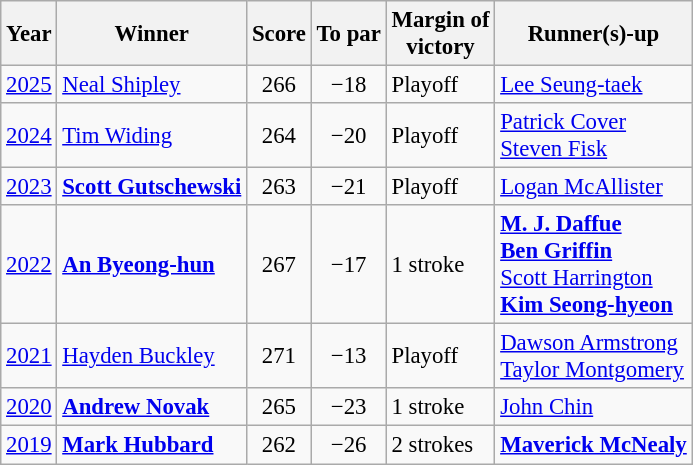<table class=wikitable style=font-size:95%>
<tr>
<th>Year</th>
<th>Winner</th>
<th>Score</th>
<th>To par</th>
<th>Margin of<br>victory</th>
<th>Runner(s)-up</th>
</tr>
<tr>
<td><a href='#'>2025</a></td>
<td> <a href='#'>Neal Shipley</a></td>
<td align=center>266</td>
<td align=center>−18</td>
<td>Playoff</td>
<td> <a href='#'>Lee Seung-taek</a></td>
</tr>
<tr>
<td><a href='#'>2024</a></td>
<td> <a href='#'>Tim Widing</a></td>
<td align=center>264</td>
<td align=center>−20</td>
<td>Playoff</td>
<td> <a href='#'>Patrick Cover</a><br> <a href='#'>Steven Fisk</a></td>
</tr>
<tr>
<td><a href='#'>2023</a></td>
<td> <strong><a href='#'>Scott Gutschewski</a></strong></td>
<td align=center>263</td>
<td align=center>−21</td>
<td>Playoff</td>
<td> <a href='#'>Logan McAllister</a></td>
</tr>
<tr>
<td><a href='#'>2022</a></td>
<td> <strong><a href='#'>An Byeong-hun</a></strong></td>
<td align=center>267</td>
<td align=center>−17</td>
<td>1 stroke</td>
<td> <strong><a href='#'>M. J. Daffue</a></strong><br> <strong><a href='#'>Ben Griffin</a></strong><br> <a href='#'>Scott Harrington</a><br> <strong><a href='#'>Kim Seong-hyeon</a></strong></td>
</tr>
<tr>
<td><a href='#'>2021</a></td>
<td> <a href='#'>Hayden Buckley</a></td>
<td align=center>271</td>
<td align=center>−13</td>
<td>Playoff</td>
<td> <a href='#'>Dawson Armstrong</a><br> <a href='#'>Taylor Montgomery</a></td>
</tr>
<tr>
<td><a href='#'>2020</a></td>
<td> <strong><a href='#'>Andrew Novak</a></strong></td>
<td align=center>265</td>
<td align=center>−23</td>
<td>1 stroke</td>
<td> <a href='#'>John Chin</a></td>
</tr>
<tr>
<td><a href='#'>2019</a></td>
<td> <strong><a href='#'>Mark Hubbard</a></strong></td>
<td align=center>262</td>
<td align=center>−26</td>
<td>2 strokes</td>
<td> <strong><a href='#'>Maverick McNealy</a></strong></td>
</tr>
</table>
